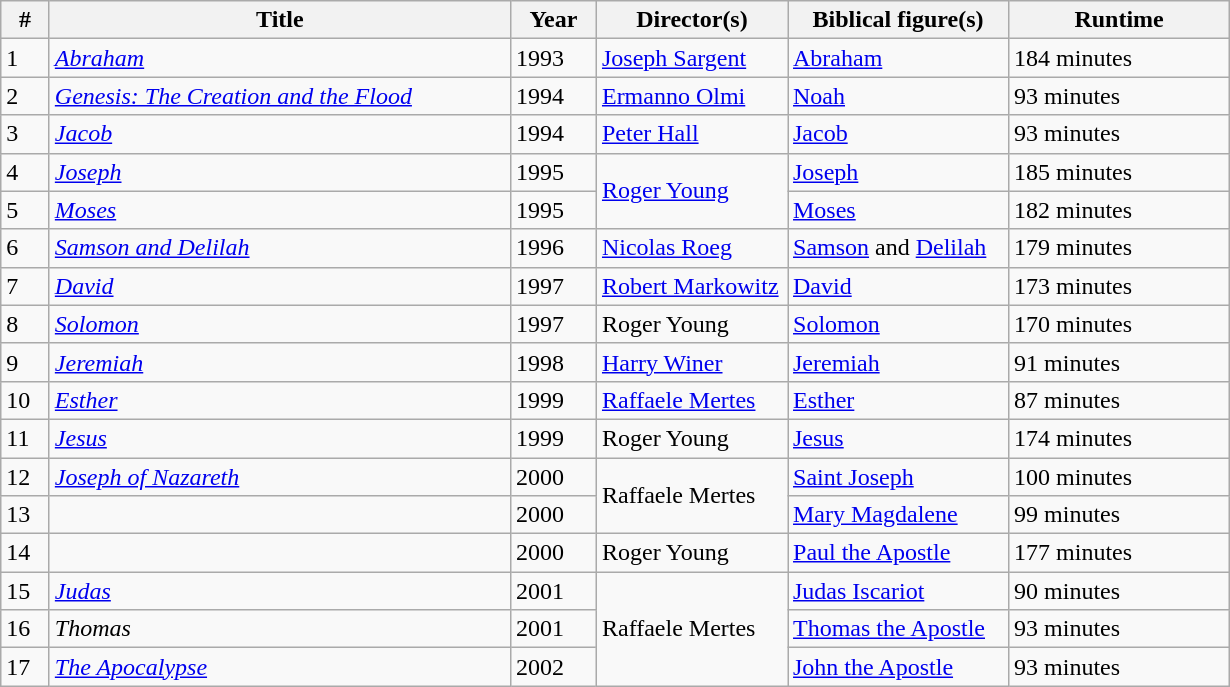<table class="wikitable">
<tr>
<th style="width:25px">#</th>
<th style="width:300px;">Title</th>
<th style="width:50px;">Year</th>
<th style="width:120px;">Director(s)</th>
<th style="width:140px;">Biblical figure(s)</th>
<th style="width:140px;">Runtime</th>
</tr>
<tr>
<td>1</td>
<td><a href='#'><em>Abraham</em></a></td>
<td>1993</td>
<td><a href='#'>Joseph Sargent</a></td>
<td><a href='#'>Abraham</a></td>
<td>184 minutes</td>
</tr>
<tr>
<td>2</td>
<td><em><a href='#'>Genesis: The Creation and the Flood</a></em></td>
<td>1994</td>
<td><a href='#'>Ermanno Olmi</a></td>
<td><a href='#'>Noah</a></td>
<td>93 minutes</td>
</tr>
<tr>
<td>3</td>
<td><a href='#'><em>Jacob</em></a></td>
<td>1994</td>
<td><a href='#'>Peter Hall</a></td>
<td><a href='#'>Jacob</a></td>
<td>93 minutes</td>
</tr>
<tr>
<td>4</td>
<td><a href='#'><em>Joseph</em></a></td>
<td>1995</td>
<td rowspan="2"><a href='#'>Roger Young</a></td>
<td><a href='#'>Joseph</a></td>
<td>185 minutes</td>
</tr>
<tr>
<td>5</td>
<td><a href='#'><em>Moses</em></a></td>
<td>1995</td>
<td><a href='#'>Moses</a></td>
<td>182 minutes</td>
</tr>
<tr>
<td>6</td>
<td><a href='#'><em>Samson and Delilah</em></a></td>
<td>1996</td>
<td><a href='#'>Nicolas Roeg</a></td>
<td><a href='#'>Samson</a> and <a href='#'>Delilah</a></td>
<td>179 minutes</td>
</tr>
<tr>
<td>7</td>
<td><a href='#'><em>David</em></a></td>
<td>1997</td>
<td><a href='#'>Robert Markowitz</a></td>
<td><a href='#'>David</a></td>
<td>173 minutes</td>
</tr>
<tr>
<td>8</td>
<td><a href='#'><em>Solomon</em></a></td>
<td>1997</td>
<td>Roger Young</td>
<td><a href='#'>Solomon</a></td>
<td>170 minutes</td>
</tr>
<tr>
<td>9</td>
<td><a href='#'><em>Jeremiah</em></a></td>
<td>1998</td>
<td><a href='#'>Harry Winer</a></td>
<td><a href='#'>Jeremiah</a></td>
<td>91 minutes</td>
</tr>
<tr>
<td>10</td>
<td><a href='#'><em>Esther</em></a></td>
<td>1999</td>
<td><a href='#'>Raffaele Mertes</a></td>
<td><a href='#'>Esther</a></td>
<td>87 minutes</td>
</tr>
<tr>
<td>11</td>
<td><a href='#'><em>Jesus</em></a></td>
<td>1999</td>
<td>Roger Young</td>
<td><a href='#'>Jesus</a></td>
<td>174 minutes</td>
</tr>
<tr>
<td>12</td>
<td><a href='#'><em>Joseph of Nazareth</em></a></td>
<td>2000</td>
<td rowspan="2">Raffaele Mertes</td>
<td><a href='#'>Saint Joseph</a></td>
<td>100 minutes</td>
</tr>
<tr>
<td>13</td>
<td><em></em></td>
<td>2000</td>
<td><a href='#'>Mary Magdalene</a></td>
<td>99 minutes</td>
</tr>
<tr>
<td>14</td>
<td><em></em></td>
<td>2000</td>
<td>Roger Young</td>
<td><a href='#'>Paul the Apostle</a></td>
<td>177 minutes</td>
</tr>
<tr>
<td>15</td>
<td><a href='#'><em>Judas</em></a></td>
<td>2001</td>
<td rowspan="3">Raffaele Mertes</td>
<td><a href='#'>Judas Iscariot</a></td>
<td>90 minutes</td>
</tr>
<tr>
<td>16</td>
<td><em>Thomas</em></td>
<td>2001</td>
<td><a href='#'>Thomas the Apostle</a></td>
<td>93 minutes</td>
</tr>
<tr>
<td>17</td>
<td><a href='#'><em>The Apocalypse</em></a></td>
<td>2002</td>
<td><a href='#'>John the Apostle</a></td>
<td>93 minutes</td>
</tr>
</table>
